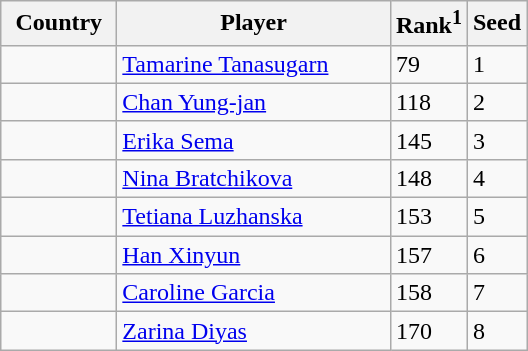<table class="sortable wikitable">
<tr>
<th width="70">Country</th>
<th width="175">Player</th>
<th>Rank<sup>1</sup></th>
<th>Seed</th>
</tr>
<tr>
<td></td>
<td><a href='#'>Tamarine Tanasugarn</a></td>
<td>79</td>
<td>1</td>
</tr>
<tr>
<td></td>
<td><a href='#'>Chan Yung-jan</a></td>
<td>118</td>
<td>2</td>
</tr>
<tr>
<td></td>
<td><a href='#'>Erika Sema</a></td>
<td>145</td>
<td>3</td>
</tr>
<tr>
<td></td>
<td><a href='#'>Nina Bratchikova</a></td>
<td>148</td>
<td>4</td>
</tr>
<tr>
<td></td>
<td><a href='#'>Tetiana Luzhanska</a></td>
<td>153</td>
<td>5</td>
</tr>
<tr>
<td></td>
<td><a href='#'>Han Xinyun</a></td>
<td>157</td>
<td>6</td>
</tr>
<tr>
<td></td>
<td><a href='#'>Caroline Garcia</a></td>
<td>158</td>
<td>7</td>
</tr>
<tr>
<td></td>
<td><a href='#'>Zarina Diyas</a></td>
<td>170</td>
<td>8</td>
</tr>
</table>
